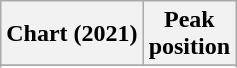<table class="wikitable sortable plainrowheaders" style="text-align:center">
<tr>
<th scope="col">Chart (2021)</th>
<th scope="col">Peak<br>position</th>
</tr>
<tr>
</tr>
<tr>
</tr>
<tr>
</tr>
<tr>
</tr>
<tr>
</tr>
<tr>
</tr>
<tr>
</tr>
<tr>
</tr>
<tr>
</tr>
<tr>
</tr>
<tr>
</tr>
<tr>
</tr>
<tr>
</tr>
<tr>
</tr>
</table>
